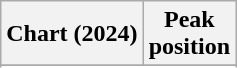<table class="wikitable sortable plainrowheaders" style="text-align:center">
<tr>
<th scope="col">Chart (2024)</th>
<th scope="col">Peak<br>position</th>
</tr>
<tr>
</tr>
<tr>
</tr>
<tr>
</tr>
<tr>
</tr>
<tr>
</tr>
<tr>
</tr>
<tr>
</tr>
<tr>
</tr>
</table>
